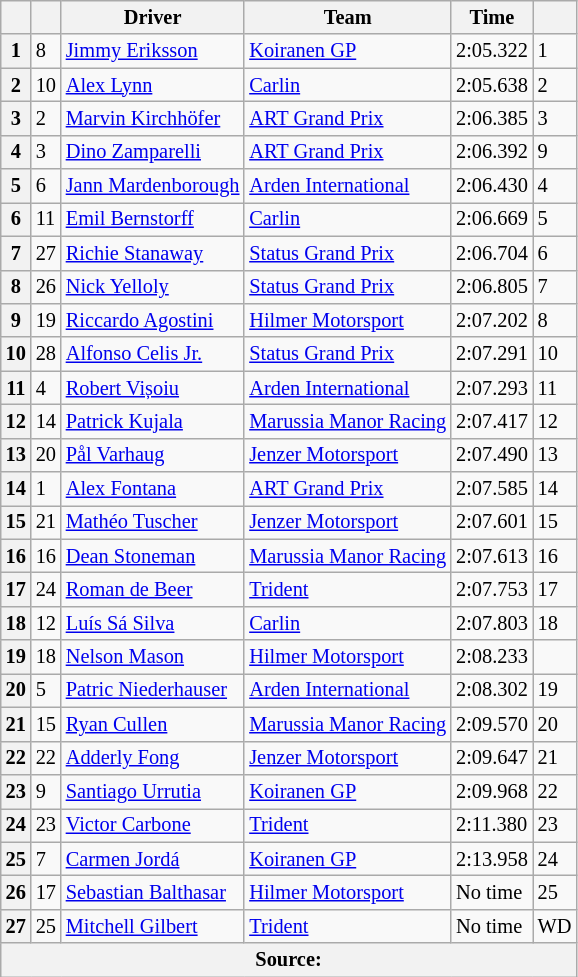<table class="wikitable" style="font-size:85%">
<tr>
<th></th>
<th></th>
<th>Driver</th>
<th>Team</th>
<th>Time</th>
<th></th>
</tr>
<tr>
<th>1</th>
<td>8</td>
<td> <a href='#'>Jimmy Eriksson</a></td>
<td><a href='#'>Koiranen GP</a></td>
<td>2:05.322</td>
<td>1</td>
</tr>
<tr>
<th>2</th>
<td>10</td>
<td> <a href='#'>Alex Lynn</a></td>
<td><a href='#'>Carlin</a></td>
<td>2:05.638</td>
<td>2</td>
</tr>
<tr>
<th>3</th>
<td>2</td>
<td> <a href='#'>Marvin Kirchhöfer</a></td>
<td><a href='#'>ART Grand Prix</a></td>
<td>2:06.385</td>
<td>3</td>
</tr>
<tr>
<th>4</th>
<td>3</td>
<td> <a href='#'>Dino Zamparelli</a></td>
<td><a href='#'>ART Grand Prix</a></td>
<td>2:06.392</td>
<td>9</td>
</tr>
<tr>
<th>5</th>
<td>6</td>
<td> <a href='#'>Jann Mardenborough</a></td>
<td><a href='#'>Arden International</a></td>
<td>2:06.430</td>
<td>4</td>
</tr>
<tr>
<th>6</th>
<td>11</td>
<td> <a href='#'>Emil Bernstorff</a></td>
<td><a href='#'>Carlin</a></td>
<td>2:06.669</td>
<td>5</td>
</tr>
<tr>
<th>7</th>
<td>27</td>
<td> <a href='#'>Richie Stanaway</a></td>
<td><a href='#'>Status Grand Prix</a></td>
<td>2:06.704</td>
<td>6</td>
</tr>
<tr>
<th>8</th>
<td>26</td>
<td> <a href='#'>Nick Yelloly</a></td>
<td><a href='#'>Status Grand Prix</a></td>
<td>2:06.805</td>
<td>7</td>
</tr>
<tr>
<th>9</th>
<td>19</td>
<td> <a href='#'>Riccardo Agostini</a></td>
<td><a href='#'>Hilmer Motorsport</a></td>
<td>2:07.202</td>
<td>8</td>
</tr>
<tr>
<th>10</th>
<td>28</td>
<td> <a href='#'>Alfonso Celis Jr.</a></td>
<td><a href='#'>Status Grand Prix</a></td>
<td>2:07.291</td>
<td>10</td>
</tr>
<tr>
<th>11</th>
<td>4</td>
<td> <a href='#'>Robert Vișoiu</a></td>
<td><a href='#'>Arden International</a></td>
<td>2:07.293</td>
<td>11</td>
</tr>
<tr>
<th>12</th>
<td>14</td>
<td> <a href='#'>Patrick Kujala</a></td>
<td><a href='#'>Marussia Manor Racing</a></td>
<td>2:07.417</td>
<td>12</td>
</tr>
<tr>
<th>13</th>
<td>20</td>
<td> <a href='#'>Pål Varhaug</a></td>
<td><a href='#'>Jenzer Motorsport</a></td>
<td>2:07.490</td>
<td>13</td>
</tr>
<tr>
<th>14</th>
<td>1</td>
<td> <a href='#'>Alex Fontana</a></td>
<td><a href='#'>ART Grand Prix</a></td>
<td>2:07.585</td>
<td>14</td>
</tr>
<tr>
<th>15</th>
<td>21</td>
<td> <a href='#'>Mathéo Tuscher</a></td>
<td><a href='#'>Jenzer Motorsport</a></td>
<td>2:07.601</td>
<td>15</td>
</tr>
<tr>
<th>16</th>
<td>16</td>
<td> <a href='#'>Dean Stoneman</a></td>
<td><a href='#'>Marussia Manor Racing</a></td>
<td>2:07.613</td>
<td>16</td>
</tr>
<tr>
<th>17</th>
<td>24</td>
<td> <a href='#'>Roman de Beer</a></td>
<td><a href='#'>Trident</a></td>
<td>2:07.753</td>
<td>17</td>
</tr>
<tr>
<th>18</th>
<td>12</td>
<td> <a href='#'>Luís Sá Silva</a></td>
<td><a href='#'>Carlin</a></td>
<td>2:07.803</td>
<td>18</td>
</tr>
<tr>
<th>19</th>
<td>18</td>
<td> <a href='#'>Nelson Mason</a></td>
<td><a href='#'>Hilmer Motorsport</a></td>
<td>2:08.233</td>
<td></td>
</tr>
<tr>
<th>20</th>
<td>5</td>
<td> <a href='#'>Patric Niederhauser</a></td>
<td><a href='#'>Arden International</a></td>
<td>2:08.302</td>
<td>19</td>
</tr>
<tr>
<th>21</th>
<td>15</td>
<td> <a href='#'>Ryan Cullen</a></td>
<td><a href='#'>Marussia Manor Racing</a></td>
<td>2:09.570</td>
<td>20</td>
</tr>
<tr>
<th>22</th>
<td>22</td>
<td> <a href='#'>Adderly Fong</a></td>
<td><a href='#'>Jenzer Motorsport</a></td>
<td>2:09.647</td>
<td>21</td>
</tr>
<tr>
<th>23</th>
<td>9</td>
<td> <a href='#'>Santiago Urrutia</a></td>
<td><a href='#'>Koiranen GP</a></td>
<td>2:09.968</td>
<td>22</td>
</tr>
<tr>
<th>24</th>
<td>23</td>
<td> <a href='#'>Victor Carbone</a></td>
<td><a href='#'>Trident</a></td>
<td>2:11.380</td>
<td>23</td>
</tr>
<tr>
<th>25</th>
<td>7</td>
<td> <a href='#'>Carmen Jordá</a></td>
<td><a href='#'>Koiranen GP</a></td>
<td>2:13.958</td>
<td>24</td>
</tr>
<tr>
<th>26</th>
<td>17</td>
<td> <a href='#'>Sebastian Balthasar</a></td>
<td><a href='#'>Hilmer Motorsport</a></td>
<td>No time</td>
<td>25</td>
</tr>
<tr>
<th>27</th>
<td>25</td>
<td> <a href='#'>Mitchell Gilbert</a></td>
<td><a href='#'>Trident</a></td>
<td>No time</td>
<td>WD</td>
</tr>
<tr>
<th colspan="7">Source:</th>
</tr>
</table>
